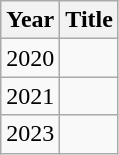<table class="wikitable">
<tr>
<th>Year</th>
<th>Title</th>
</tr>
<tr>
<td>2020</td>
<td></td>
</tr>
<tr>
<td>2021</td>
<td></td>
</tr>
<tr>
<td>2023</td>
<td></td>
</tr>
</table>
